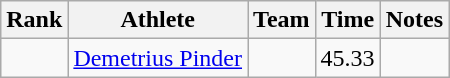<table class="wikitable sortable">
<tr>
<th>Rank</th>
<th>Athlete</th>
<th>Team</th>
<th>Time</th>
<th>Notes</th>
</tr>
<tr>
<td align=center></td>
<td><a href='#'>Demetrius Pinder</a></td>
<td></td>
<td>45.33</td>
<td></td>
</tr>
</table>
